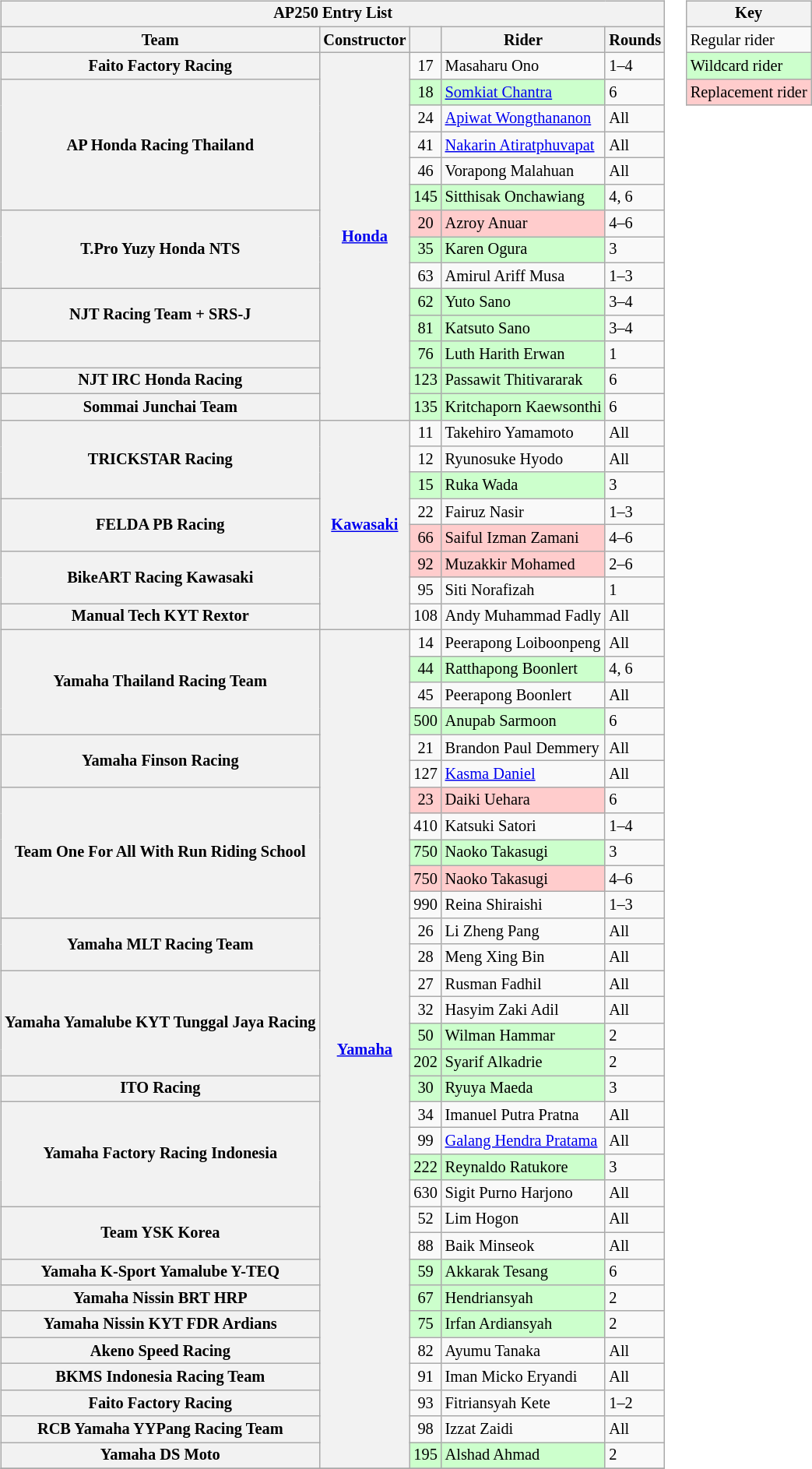<table>
<tr>
<td><br><table class="wikitable" style="font-size: 85%;">
<tr>
<th colspan=5>AP250 Entry List</th>
</tr>
<tr>
<th>Team</th>
<th>Constructor</th>
<th></th>
<th>Rider</th>
<th>Rounds</th>
</tr>
<tr>
<th rowspan="1">Faito Factory Racing</th>
<th rowspan="14"><a href='#'>Honda</a></th>
<td align=center>17</td>
<td> Masaharu Ono</td>
<td>1–4</td>
</tr>
<tr>
<th rowspan="5">AP Honda Racing Thailand</th>
<td style="background:#ccffcc;" align=center>18</td>
<td style="background:#ccffcc;"nowrap> <a href='#'>Somkiat Chantra</a></td>
<td>6</td>
</tr>
<tr>
<td align=center>24</td>
<td> <a href='#'>Apiwat Wongthananon</a></td>
<td>All</td>
</tr>
<tr>
<td align=center>41</td>
<td> <a href='#'>Nakarin Atiratphuvapat</a></td>
<td>All</td>
</tr>
<tr>
<td align=center>46</td>
<td> Vorapong Malahuan</td>
<td>All</td>
</tr>
<tr>
<td style="background:#ccffcc;" align=center>145</td>
<td style="background:#ccffcc;"nowrap> Sitthisak Onchawiang</td>
<td>4, 6</td>
</tr>
<tr>
<th rowspan="3">T.Pro Yuzy Honda NTS</th>
<td style="background:#ffcccc;" align=center>20</td>
<td style="background:#ffcccc;"nowrap> Azroy Anuar</td>
<td>4–6</td>
</tr>
<tr>
<td style="background:#ccffcc;" align=center>35</td>
<td style="background:#ccffcc;"nowrap> Karen Ogura</td>
<td>3</td>
</tr>
<tr>
<td align=center>63</td>
<td> Amirul Ariff Musa</td>
<td>1–3</td>
</tr>
<tr>
<th rowspan="2">NJT Racing Team + SRS-J</th>
<td style="background:#ccffcc;" align=center>62</td>
<td style="background:#ccffcc;"nowrap> Yuto Sano</td>
<td>3–4</td>
</tr>
<tr>
<td style="background:#ccffcc;" align=center>81</td>
<td style="background:#ccffcc;"nowrap> Katsuto Sano</td>
<td>3–4</td>
</tr>
<tr>
<th rowspan="1"></th>
<td style="background:#ccffcc;" align=center>76</td>
<td style="background:#ccffcc;"nowrap> Luth Harith Erwan</td>
<td>1</td>
</tr>
<tr>
<th rowspan="1">NJT IRC Honda Racing</th>
<td style="background:#ccffcc;" align=center>123</td>
<td style="background:#ccffcc;"nowrap> Passawit Thitivararak</td>
<td>6</td>
</tr>
<tr>
<th rowspan="1">Sommai Junchai Team</th>
<td style="background:#ccffcc;" align=center>135</td>
<td style="background:#ccffcc;"nowrap> Kritchaporn Kaewsonthi</td>
<td>6</td>
</tr>
<tr>
<th rowspan="3">TRICKSTAR Racing</th>
<th rowspan="8"><a href='#'>Kawasaki</a></th>
<td align=center>11</td>
<td> Takehiro Yamamoto</td>
<td>All</td>
</tr>
<tr>
<td align=center>12</td>
<td> Ryunosuke Hyodo</td>
<td>All</td>
</tr>
<tr>
<td style="background:#ccffcc;" align=center>15</td>
<td style="background:#ccffcc;"nowrap> Ruka Wada</td>
<td>3</td>
</tr>
<tr>
<th rowspan="2">FELDA PB Racing</th>
<td align=center>22</td>
<td> Fairuz Nasir</td>
<td>1–3</td>
</tr>
<tr>
<td style="background:#ffcccc;" align=center>66</td>
<td style="background:#ffcccc;"nowrap> Saiful Izman Zamani</td>
<td>4–6</td>
</tr>
<tr>
<th rowspan="2">BikeART Racing Kawasaki</th>
<td style="background:#ffcccc;" align=center>92</td>
<td style="background:#ffcccc;"nowrap> Muzakkir Mohamed</td>
<td>2–6</td>
</tr>
<tr>
<td align=center>95</td>
<td> Siti Norafizah</td>
<td>1</td>
</tr>
<tr>
<th rowspan="1">Manual Tech KYT Rextor</th>
<td align=center>108</td>
<td> Andy Muhammad Fadly</td>
<td>All</td>
</tr>
<tr>
<th rowspan="4">Yamaha Thailand Racing Team</th>
<th rowspan="32"><a href='#'>Yamaha</a></th>
<td align=center>14</td>
<td> Peerapong Loiboonpeng</td>
<td>All</td>
</tr>
<tr>
<td style="background:#ccffcc;" align=center>44</td>
<td style="background:#ccffcc;"nowrap> Ratthapong Boonlert</td>
<td>4, 6</td>
</tr>
<tr>
<td align=center>45</td>
<td> Peerapong Boonlert</td>
<td>All</td>
</tr>
<tr>
<td style="background:#ccffcc;" align=center>500</td>
<td style="background:#ccffcc;"nowrap> Anupab Sarmoon</td>
<td>6</td>
</tr>
<tr>
<th rowspan="2">Yamaha Finson Racing</th>
<td align=center>21</td>
<td> Brandon Paul Demmery</td>
<td>All</td>
</tr>
<tr>
<td align=center>127</td>
<td> <a href='#'>Kasma Daniel</a></td>
<td>All</td>
</tr>
<tr>
<th rowspan="5">Team One For All With Run Riding School</th>
<td style="background:#ffcccc;" align=center>23</td>
<td style="background:#ffcccc;"nowrap> Daiki Uehara</td>
<td>6</td>
</tr>
<tr>
<td align=center>410</td>
<td> Katsuki Satori</td>
<td>1–4</td>
</tr>
<tr>
<td style="background:#ccffcc;" align=center>750</td>
<td style="background:#ccffcc;"nowrap> Naoko Takasugi</td>
<td>3</td>
</tr>
<tr>
<td style="background:#ffcccc;" align=center>750</td>
<td style="background:#ffcccc;"nowrap> Naoko Takasugi</td>
<td>4–6</td>
</tr>
<tr>
<td align=center>990</td>
<td> Reina Shiraishi</td>
<td>1–3</td>
</tr>
<tr>
<th rowspan="2">Yamaha MLT Racing Team</th>
<td align=center>26</td>
<td> Li Zheng Pang</td>
<td>All</td>
</tr>
<tr>
<td align=center>28</td>
<td> Meng Xing Bin</td>
<td>All</td>
</tr>
<tr>
<th rowspan="4">Yamaha Yamalube KYT Tunggal Jaya Racing</th>
<td align=center>27</td>
<td> Rusman Fadhil</td>
<td>All</td>
</tr>
<tr>
<td align=center>32</td>
<td> Hasyim Zaki Adil</td>
<td>All</td>
</tr>
<tr>
<td style="background:#ccffcc;" align=center>50</td>
<td style="background:#ccffcc;"nowrap> Wilman Hammar</td>
<td>2</td>
</tr>
<tr>
<td style="background:#ccffcc;" align=center>202</td>
<td style="background:#ccffcc;"nowrap> Syarif Alkadrie</td>
<td>2</td>
</tr>
<tr>
<th rowspan="1">ITO Racing</th>
<td style="background:#ccffcc;" align=center>30</td>
<td style="background:#ccffcc;"nowrap> Ryuya Maeda</td>
<td>3</td>
</tr>
<tr>
<th rowspan="4">Yamaha Factory Racing Indonesia</th>
<td align=center>34</td>
<td> Imanuel Putra Pratna</td>
<td>All</td>
</tr>
<tr>
<td align=center>99</td>
<td> <a href='#'>Galang Hendra Pratama</a></td>
<td>All</td>
</tr>
<tr>
<td style="background:#ccffcc;" align=center>222</td>
<td style="background:#ccffcc;"nowrap> Reynaldo Ratukore</td>
<td>3</td>
</tr>
<tr>
<td align=center>630</td>
<td> Sigit Purno Harjono</td>
<td>All</td>
</tr>
<tr>
<th rowspan="2">Team YSK Korea</th>
<td align=center>52</td>
<td> Lim Hogon</td>
<td>All</td>
</tr>
<tr>
<td align=center>88</td>
<td> Baik Minseok</td>
<td>All</td>
</tr>
<tr>
<th rowspan="1">Yamaha K-Sport Yamalube Y-TEQ</th>
<td style="background:#ccffcc;" align=center>59</td>
<td style="background:#ccffcc;"nowrap> Akkarak Tesang</td>
<td>6</td>
</tr>
<tr>
<th rowspan="1">Yamaha Nissin BRT HRP</th>
<td style="background:#ccffcc;" align=center>67</td>
<td style="background:#ccffcc;"nowrap> Hendriansyah</td>
<td>2</td>
</tr>
<tr>
<th rowspan="1">Yamaha Nissin KYT FDR Ardians</th>
<td style="background:#ccffcc;" align=center>75</td>
<td style="background:#ccffcc;"nowrap> Irfan Ardiansyah</td>
<td>2</td>
</tr>
<tr>
<th rowspan="1">Akeno Speed Racing</th>
<td align=center>82</td>
<td> Ayumu Tanaka</td>
<td>All</td>
</tr>
<tr>
<th rowspan="1">BKMS Indonesia Racing Team</th>
<td align=center>91</td>
<td> Iman Micko Eryandi</td>
<td>All</td>
</tr>
<tr>
<th rowspan="1">Faito Factory Racing</th>
<td align=center>93</td>
<td> Fitriansyah Kete</td>
<td>1–2</td>
</tr>
<tr>
<th rowspan="1">RCB Yamaha YYPang Racing Team</th>
<td align=center>98</td>
<td> Izzat Zaidi</td>
<td>All</td>
</tr>
<tr>
<th rowspan="1">Yamaha DS Moto</th>
<td style="background:#ccffcc;" align=center>195</td>
<td style="background:#ccffcc;"nowrap> Alshad Ahmad</td>
<td>2</td>
</tr>
<tr>
</tr>
</table>
</td>
<td valign="top"><br><table class="wikitable" style="font-size:85%;">
<tr>
<th>Key</th>
</tr>
<tr>
<td>Regular rider</td>
</tr>
<tr>
<td style="background:#ccffcc;">Wildcard rider</td>
</tr>
<tr>
<td style="background:#ffcccc;">Replacement rider</td>
</tr>
</table>
</td>
</tr>
</table>
